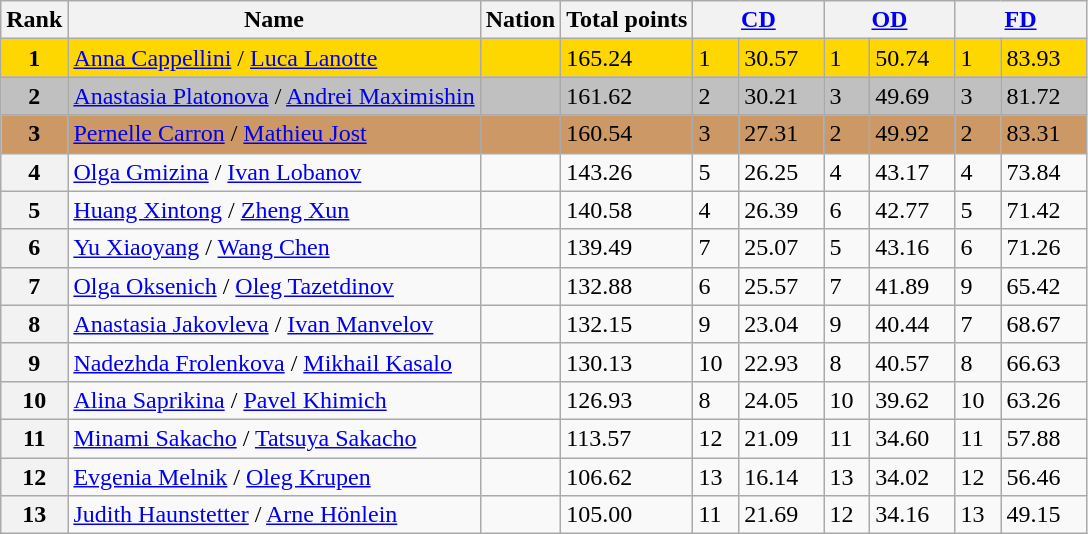<table class="wikitable sortable">
<tr>
<th>Rank</th>
<th>Name</th>
<th>Nation</th>
<th>Total points</th>
<th colspan="2" width="80px"><a href='#'>CD</a></th>
<th colspan="2" width="80px"><a href='#'>OD</a></th>
<th colspan="2" width="80px"><a href='#'>FD</a></th>
</tr>
<tr bgcolor="gold">
<td align="center"><strong>1</strong></td>
<td><a href='#'>Anna Cappellini</a> / <a href='#'>Luca Lanotte</a></td>
<td></td>
<td>165.24</td>
<td>1</td>
<td>30.57</td>
<td>1</td>
<td>50.74</td>
<td>1</td>
<td>83.93</td>
</tr>
<tr bgcolor="silver">
<td align="center"><strong>2</strong></td>
<td><a href='#'>Anastasia Platonova</a> / <a href='#'>Andrei Maximishin</a></td>
<td></td>
<td>161.62</td>
<td>2</td>
<td>30.21</td>
<td>3</td>
<td>49.69</td>
<td>3</td>
<td>81.72</td>
</tr>
<tr bgcolor="cc9966">
<td align="center"><strong>3</strong></td>
<td><a href='#'>Pernelle Carron</a> / <a href='#'>Mathieu Jost</a></td>
<td></td>
<td>160.54</td>
<td>3</td>
<td>27.31</td>
<td>2</td>
<td>49.92</td>
<td>2</td>
<td>83.31</td>
</tr>
<tr>
<th>4</th>
<td><a href='#'>Olga Gmizina</a> / <a href='#'>Ivan Lobanov</a></td>
<td></td>
<td>143.26</td>
<td>5</td>
<td>26.25</td>
<td>4</td>
<td>43.17</td>
<td>4</td>
<td>73.84</td>
</tr>
<tr>
<th>5</th>
<td><a href='#'>Huang Xintong</a> / <a href='#'>Zheng Xun</a></td>
<td></td>
<td>140.58</td>
<td>4</td>
<td>26.39</td>
<td>6</td>
<td>42.77</td>
<td>5</td>
<td>71.42</td>
</tr>
<tr>
<th>6</th>
<td><a href='#'>Yu Xiaoyang</a> / <a href='#'>Wang Chen</a></td>
<td></td>
<td>139.49</td>
<td>7</td>
<td>25.07</td>
<td>5</td>
<td>43.16</td>
<td>6</td>
<td>71.26</td>
</tr>
<tr>
<th>7</th>
<td><a href='#'>Olga Oksenich</a> / <a href='#'>Oleg Tazetdinov</a></td>
<td></td>
<td>132.88</td>
<td>6</td>
<td>25.57</td>
<td>7</td>
<td>41.89</td>
<td>9</td>
<td>65.42</td>
</tr>
<tr>
<th>8</th>
<td><a href='#'>Anastasia Jakovleva</a> / <a href='#'>Ivan Manvelov</a></td>
<td></td>
<td>132.15</td>
<td>9</td>
<td>23.04</td>
<td>9</td>
<td>40.44</td>
<td>7</td>
<td>68.67</td>
</tr>
<tr>
<th>9</th>
<td><a href='#'>Nadezhda Frolenkova</a> / <a href='#'>Mikhail Kasalo</a></td>
<td></td>
<td>130.13</td>
<td>10</td>
<td>22.93</td>
<td>8</td>
<td>40.57</td>
<td>8</td>
<td>66.63</td>
</tr>
<tr>
<th>10</th>
<td><a href='#'>Alina Saprikina</a> / <a href='#'>Pavel Khimich</a></td>
<td></td>
<td>126.93</td>
<td>8</td>
<td>24.05</td>
<td>10</td>
<td>39.62</td>
<td>10</td>
<td>63.26</td>
</tr>
<tr>
<th>11</th>
<td><a href='#'>Minami Sakacho</a> / <a href='#'>Tatsuya Sakacho</a></td>
<td></td>
<td>113.57</td>
<td>12</td>
<td>21.09</td>
<td>11</td>
<td>34.60</td>
<td>11</td>
<td>57.88</td>
</tr>
<tr>
<th>12</th>
<td><a href='#'>Evgenia Melnik</a> / <a href='#'>Oleg Krupen</a></td>
<td></td>
<td>106.62</td>
<td>13</td>
<td>16.14</td>
<td>13</td>
<td>34.02</td>
<td>12</td>
<td>56.46</td>
</tr>
<tr>
<th>13</th>
<td><a href='#'>Judith Haunstetter</a> / <a href='#'>Arne Hönlein</a></td>
<td></td>
<td>105.00</td>
<td>11</td>
<td>21.69</td>
<td>12</td>
<td>34.16</td>
<td>13</td>
<td>49.15</td>
</tr>
</table>
